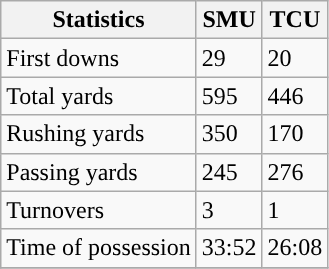<table class="wikitable">
<tr>
<th>Statistics</th>
<th>SMU</th>
<th>TCU</th>
</tr>
<tr>
<td>First downs</td>
<td>29</td>
<td>20</td>
</tr>
<tr>
<td>Total yards</td>
<td>595</td>
<td>446</td>
</tr>
<tr>
<td>Rushing yards</td>
<td>350</td>
<td>170</td>
</tr>
<tr>
<td>Passing yards</td>
<td>245</td>
<td>276</td>
</tr>
<tr>
<td>Turnovers</td>
<td>3</td>
<td>1</td>
</tr>
<tr>
<td>Time of possession</td>
<td>33:52</td>
<td>26:08</td>
</tr>
<tr>
</tr>
</table>
